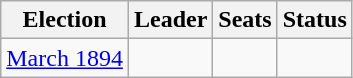<table class=wikitable style=text-align:center>
<tr>
<th>Election</th>
<th>Leader</th>
<th>Seats</th>
<th>Status</th>
</tr>
<tr>
<td><a href='#'>March 1894</a></td>
<td></td>
<td></td>
<td></td>
</tr>
</table>
